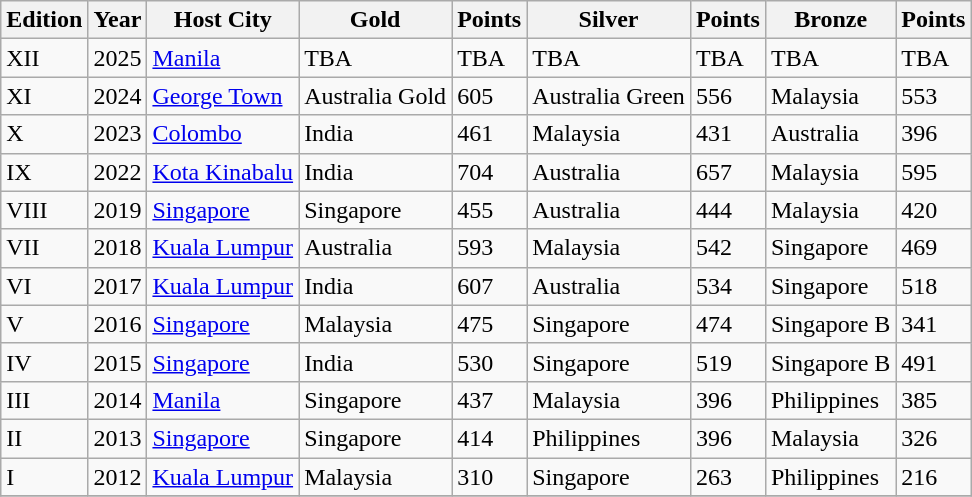<table class="wikitable" border="1">
<tr>
<th>Edition</th>
<th>Year</th>
<th>Host City</th>
<th>Gold</th>
<th>Points</th>
<th>Silver</th>
<th>Points</th>
<th>Bronze</th>
<th>Points</th>
</tr>
<tr>
<td>XII</td>
<td>2025</td>
<td><a href='#'>Manila</a></td>
<td>TBA</td>
<td>TBA</td>
<td>TBA</td>
<td>TBA</td>
<td>TBA</td>
<td>TBA</td>
</tr>
<tr>
<td>XI</td>
<td>2024</td>
<td><a href='#'>George Town</a></td>
<td> Australia Gold</td>
<td>605</td>
<td> Australia Green</td>
<td>556</td>
<td> Malaysia</td>
<td>553</td>
</tr>
<tr>
<td>X</td>
<td>2023</td>
<td><a href='#'>Colombo</a></td>
<td> India</td>
<td>461</td>
<td> Malaysia</td>
<td>431</td>
<td> Australia</td>
<td>396</td>
</tr>
<tr>
<td>IX</td>
<td>2022</td>
<td><a href='#'>Kota Kinabalu</a></td>
<td> India</td>
<td>704</td>
<td> Australia</td>
<td>657</td>
<td> Malaysia</td>
<td>595</td>
</tr>
<tr>
<td>VIII</td>
<td>2019</td>
<td><a href='#'>Singapore</a></td>
<td> Singapore</td>
<td>455</td>
<td> Australia</td>
<td>444</td>
<td> Malaysia</td>
<td>420</td>
</tr>
<tr>
<td>VII</td>
<td>2018</td>
<td><a href='#'>Kuala Lumpur</a></td>
<td> Australia</td>
<td>593</td>
<td> Malaysia</td>
<td>542</td>
<td> Singapore</td>
<td>469</td>
</tr>
<tr>
<td>VI</td>
<td>2017</td>
<td><a href='#'>Kuala Lumpur</a></td>
<td> India</td>
<td>607</td>
<td> Australia</td>
<td>534</td>
<td> Singapore</td>
<td>518</td>
</tr>
<tr>
<td>V</td>
<td>2016</td>
<td><a href='#'>Singapore</a></td>
<td> Malaysia</td>
<td>475</td>
<td> Singapore</td>
<td>474</td>
<td> Singapore B</td>
<td>341</td>
</tr>
<tr>
<td>IV</td>
<td>2015</td>
<td><a href='#'>Singapore</a></td>
<td> India</td>
<td>530</td>
<td> Singapore</td>
<td>519</td>
<td> Singapore B</td>
<td>491</td>
</tr>
<tr>
<td>III</td>
<td>2014</td>
<td><a href='#'>Manila</a></td>
<td> Singapore</td>
<td>437</td>
<td> Malaysia</td>
<td>396</td>
<td> Philippines</td>
<td>385</td>
</tr>
<tr>
<td>II</td>
<td>2013</td>
<td><a href='#'>Singapore</a></td>
<td> Singapore</td>
<td>414</td>
<td> Philippines</td>
<td>396</td>
<td> Malaysia</td>
<td>326</td>
</tr>
<tr>
<td>I</td>
<td>2012</td>
<td><a href='#'>Kuala Lumpur</a></td>
<td> Malaysia</td>
<td>310</td>
<td> Singapore</td>
<td>263</td>
<td> Philippines</td>
<td>216</td>
</tr>
<tr>
</tr>
</table>
